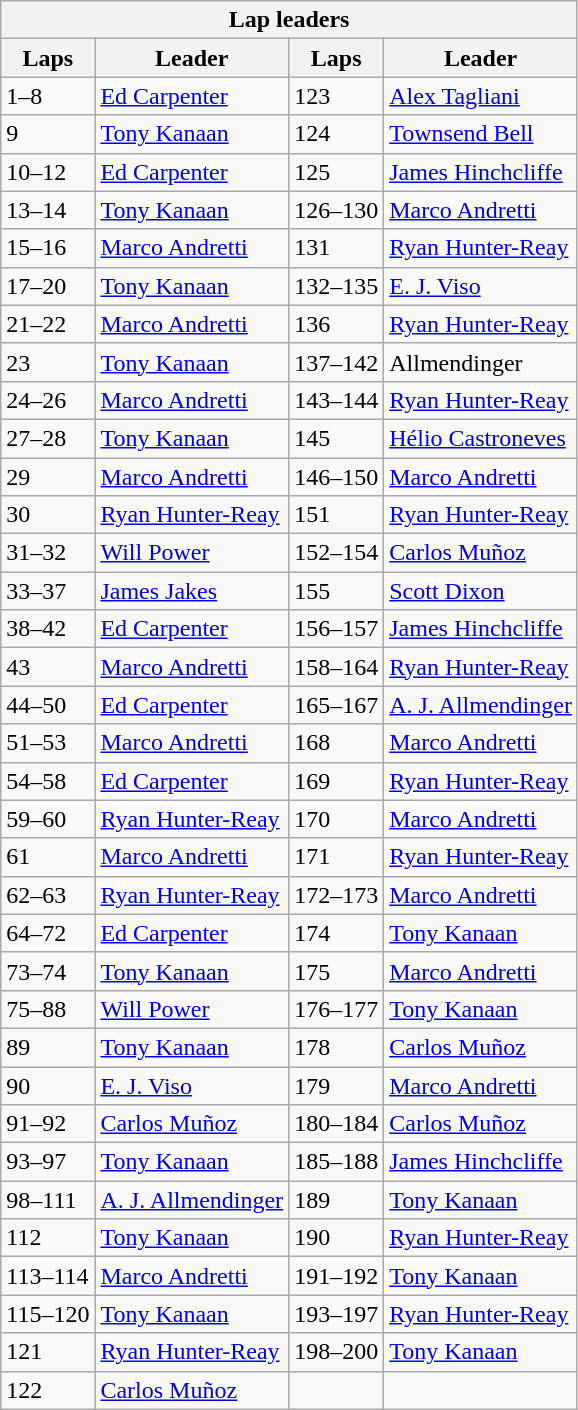<table class="wikitable">
<tr>
<th colspan=4>Lap leaders</th>
</tr>
<tr>
<th>Laps</th>
<th>Leader</th>
<th>Laps</th>
<th>Leader</th>
</tr>
<tr>
<td>1–8</td>
<td><a href='#'>Ed Carpenter</a></td>
<td>123</td>
<td><a href='#'>Alex Tagliani</a></td>
</tr>
<tr>
<td>9</td>
<td><a href='#'>Tony Kanaan</a></td>
<td>124</td>
<td><a href='#'>Townsend Bell</a></td>
</tr>
<tr>
<td>10–12</td>
<td><a href='#'>Ed Carpenter</a></td>
<td>125</td>
<td><a href='#'>James Hinchcliffe</a></td>
</tr>
<tr>
<td>13–14</td>
<td><a href='#'>Tony Kanaan</a></td>
<td>126–130</td>
<td><a href='#'>Marco Andretti</a></td>
</tr>
<tr>
<td>15–16</td>
<td><a href='#'>Marco Andretti</a></td>
<td>131</td>
<td><a href='#'>Ryan Hunter-Reay</a></td>
</tr>
<tr>
<td>17–20</td>
<td><a href='#'>Tony Kanaan</a></td>
<td>132–135</td>
<td><a href='#'>E. J. Viso</a></td>
</tr>
<tr>
<td>21–22</td>
<td><a href='#'>Marco Andretti</a></td>
<td>136</td>
<td><a href='#'>Ryan Hunter-Reay</a></td>
</tr>
<tr>
<td>23</td>
<td><a href='#'>Tony Kanaan</a></td>
<td>137–142</td>
<td>Allmendinger</td>
</tr>
<tr>
<td>24–26</td>
<td><a href='#'>Marco Andretti</a></td>
<td>143–144</td>
<td><a href='#'>Ryan Hunter-Reay</a></td>
</tr>
<tr>
<td>27–28</td>
<td><a href='#'>Tony Kanaan</a></td>
<td>145</td>
<td><a href='#'>Hélio Castroneves</a></td>
</tr>
<tr>
<td>29</td>
<td><a href='#'>Marco Andretti</a></td>
<td>146–150</td>
<td><a href='#'>Marco Andretti</a></td>
</tr>
<tr>
<td>30</td>
<td><a href='#'>Ryan Hunter-Reay</a></td>
<td>151</td>
<td><a href='#'>Ryan Hunter-Reay</a></td>
</tr>
<tr>
<td>31–32</td>
<td><a href='#'>Will Power</a></td>
<td>152–154</td>
<td><a href='#'>Carlos Muñoz</a></td>
</tr>
<tr>
<td>33–37</td>
<td><a href='#'>James Jakes</a></td>
<td>155</td>
<td><a href='#'>Scott Dixon</a></td>
</tr>
<tr>
<td>38–42</td>
<td><a href='#'>Ed Carpenter</a></td>
<td>156–157</td>
<td><a href='#'>James Hinchcliffe</a></td>
</tr>
<tr>
<td>43</td>
<td><a href='#'>Marco Andretti</a></td>
<td>158–164</td>
<td><a href='#'>Ryan Hunter-Reay</a></td>
</tr>
<tr>
<td>44–50</td>
<td><a href='#'>Ed Carpenter</a></td>
<td>165–167</td>
<td><a href='#'>A. J. Allmendinger</a></td>
</tr>
<tr>
<td>51–53</td>
<td><a href='#'>Marco Andretti</a></td>
<td>168</td>
<td><a href='#'>Marco Andretti</a></td>
</tr>
<tr>
<td>54–58</td>
<td><a href='#'>Ed Carpenter</a></td>
<td>169</td>
<td><a href='#'>Ryan Hunter-Reay</a></td>
</tr>
<tr>
<td>59–60</td>
<td><a href='#'>Ryan Hunter-Reay</a></td>
<td>170</td>
<td><a href='#'>Marco Andretti</a></td>
</tr>
<tr>
<td>61</td>
<td><a href='#'>Marco Andretti</a></td>
<td>171</td>
<td><a href='#'>Ryan Hunter-Reay</a></td>
</tr>
<tr>
<td>62–63</td>
<td><a href='#'>Ryan Hunter-Reay</a></td>
<td>172–173</td>
<td><a href='#'>Marco Andretti</a></td>
</tr>
<tr>
<td>64–72</td>
<td><a href='#'>Ed Carpenter</a></td>
<td>174</td>
<td><a href='#'>Tony Kanaan</a></td>
</tr>
<tr>
<td>73–74</td>
<td><a href='#'>Tony Kanaan</a></td>
<td>175</td>
<td><a href='#'>Marco Andretti</a></td>
</tr>
<tr>
<td>75–88</td>
<td><a href='#'>Will Power</a></td>
<td>176–177</td>
<td><a href='#'>Tony Kanaan</a></td>
</tr>
<tr>
<td>89</td>
<td><a href='#'>Tony Kanaan</a></td>
<td>178</td>
<td><a href='#'>Carlos Muñoz</a></td>
</tr>
<tr>
<td>90</td>
<td><a href='#'>E. J. Viso</a></td>
<td>179</td>
<td><a href='#'>Marco Andretti</a></td>
</tr>
<tr>
<td>91–92</td>
<td><a href='#'>Carlos Muñoz</a></td>
<td>180–184</td>
<td><a href='#'>Carlos Muñoz</a></td>
</tr>
<tr>
<td>93–97</td>
<td><a href='#'>Tony Kanaan</a></td>
<td>185–188</td>
<td><a href='#'>James Hinchcliffe</a></td>
</tr>
<tr>
<td>98–111</td>
<td><a href='#'>A. J. Allmendinger</a></td>
<td>189</td>
<td><a href='#'>Tony Kanaan</a></td>
</tr>
<tr>
<td>112</td>
<td><a href='#'>Tony Kanaan</a></td>
<td>190</td>
<td><a href='#'>Ryan Hunter-Reay</a></td>
</tr>
<tr>
<td>113–114</td>
<td><a href='#'>Marco Andretti</a></td>
<td>191–192</td>
<td><a href='#'>Tony Kanaan</a></td>
</tr>
<tr>
<td>115–120</td>
<td><a href='#'>Tony Kanaan</a></td>
<td>193–197</td>
<td><a href='#'>Ryan Hunter-Reay</a></td>
</tr>
<tr>
<td>121</td>
<td><a href='#'>Ryan Hunter-Reay</a></td>
<td>198–200</td>
<td><a href='#'>Tony Kanaan</a></td>
</tr>
<tr>
<td>122</td>
<td><a href='#'>Carlos Muñoz</a></td>
<td></td>
<td></td>
</tr>
</table>
